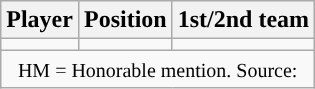<table class="wikitable" style="text-align: center">
<tr align=center>
<th>Player</th>
<th>Position</th>
<th>1st/2nd team</th>
</tr>
<tr>
<td></td>
<td></td>
<td></td>
</tr>
<tr>
<td colspan="3"><small>HM = Honorable mention. Source: </small></td>
</tr>
</table>
